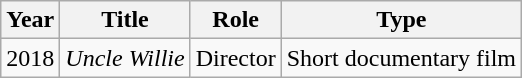<table class="wikitable">
<tr>
<th>Year</th>
<th>Title</th>
<th>Role</th>
<th>Type</th>
</tr>
<tr>
<td>2018</td>
<td><em>Uncle Willie</em></td>
<td>Director</td>
<td>Short documentary film</td>
</tr>
</table>
